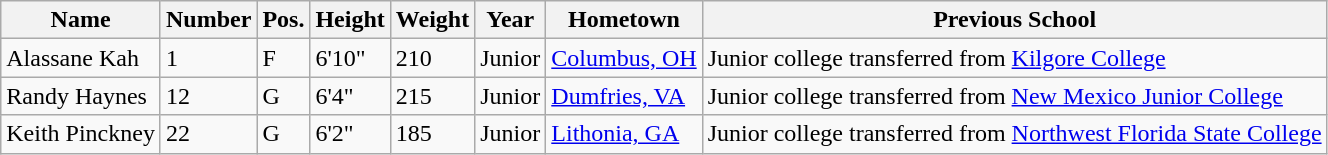<table class="wikitable sortable" border="1">
<tr>
<th>Name</th>
<th>Number</th>
<th>Pos.</th>
<th>Height</th>
<th>Weight</th>
<th>Year</th>
<th>Hometown</th>
<th class="unsortable">Previous School</th>
</tr>
<tr>
<td>Alassane Kah</td>
<td>1</td>
<td>F</td>
<td>6'10"</td>
<td>210</td>
<td>Junior</td>
<td><a href='#'>Columbus, OH</a></td>
<td>Junior college transferred from <a href='#'>Kilgore College</a></td>
</tr>
<tr>
<td>Randy Haynes</td>
<td>12</td>
<td>G</td>
<td>6'4"</td>
<td>215</td>
<td>Junior</td>
<td><a href='#'>Dumfries, VA</a></td>
<td>Junior college transferred from <a href='#'>New Mexico Junior College</a></td>
</tr>
<tr>
<td>Keith Pinckney</td>
<td>22</td>
<td>G</td>
<td>6'2"</td>
<td>185</td>
<td>Junior</td>
<td><a href='#'>Lithonia, GA</a></td>
<td>Junior college transferred from <a href='#'>Northwest Florida State College</a></td>
</tr>
</table>
